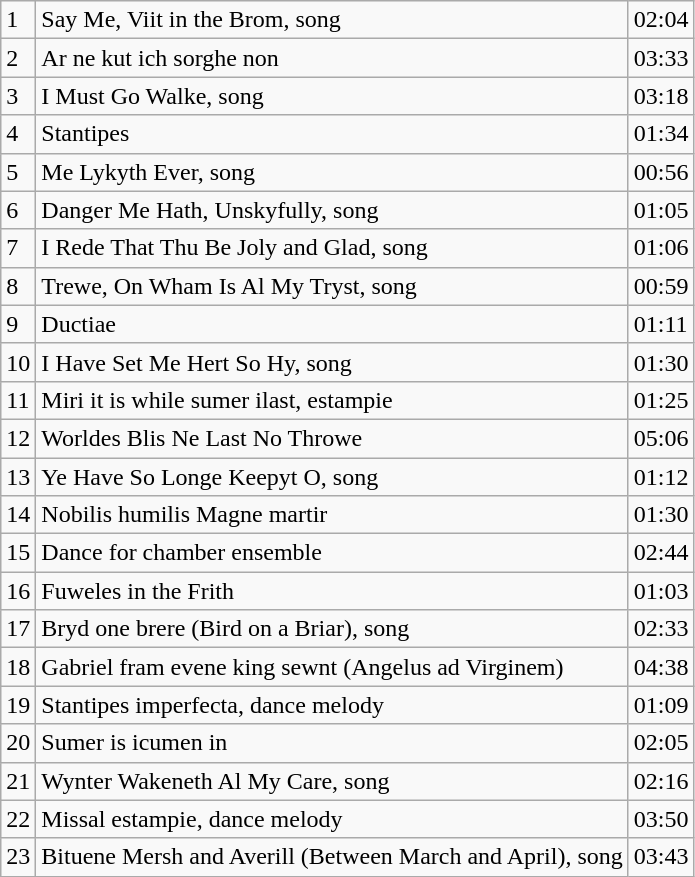<table class="wikitable">
<tr>
<td>1</td>
<td>Say Me, Viit in the Brom, song</td>
<td>02:04</td>
</tr>
<tr>
<td>2</td>
<td>Ar ne kut ich sorghe non</td>
<td>03:33</td>
</tr>
<tr>
<td>3</td>
<td>I Must Go Walke, song</td>
<td>03:18</td>
</tr>
<tr>
<td>4</td>
<td>Stantipes</td>
<td>01:34</td>
</tr>
<tr>
<td>5</td>
<td>Me Lykyth Ever, song</td>
<td>00:56</td>
</tr>
<tr>
<td>6</td>
<td>Danger Me Hath, Unskyfully, song</td>
<td>01:05</td>
</tr>
<tr>
<td>7</td>
<td>I Rede That Thu Be Joly and Glad, song</td>
<td>01:06</td>
</tr>
<tr>
<td>8</td>
<td>Trewe, On Wham Is Al My Tryst, song</td>
<td>00:59</td>
</tr>
<tr>
<td>9</td>
<td>Ductiae</td>
<td>01:11</td>
</tr>
<tr>
<td>10</td>
<td>I Have Set Me Hert So Hy, song</td>
<td>01:30</td>
</tr>
<tr>
<td>11</td>
<td>Miri it is while sumer ilast, estampie</td>
<td>01:25</td>
</tr>
<tr>
<td>12</td>
<td>Worldes Blis Ne Last No Throwe</td>
<td>05:06</td>
</tr>
<tr>
<td>13</td>
<td>Ye Have So Longe Keepyt O, song</td>
<td>01:12</td>
</tr>
<tr>
<td>14</td>
<td>Nobilis humilis Magne martir</td>
<td>01:30</td>
</tr>
<tr>
<td>15</td>
<td>Dance for chamber ensemble</td>
<td>02:44</td>
</tr>
<tr>
<td>16</td>
<td>Fuweles in the Frith</td>
<td>01:03</td>
</tr>
<tr>
<td>17</td>
<td>Bryd one brere (Bird on a Briar), song</td>
<td>02:33</td>
</tr>
<tr>
<td>18</td>
<td>Gabriel fram evene king sewnt (Angelus ad Virginem)</td>
<td>04:38</td>
</tr>
<tr>
<td>19</td>
<td>Stantipes imperfecta, dance melody</td>
<td>01:09</td>
</tr>
<tr>
<td>20</td>
<td>Sumer is icumen in</td>
<td>02:05</td>
</tr>
<tr>
<td>21</td>
<td>Wynter Wakeneth Al My Care, song</td>
<td>02:16</td>
</tr>
<tr>
<td>22</td>
<td>Missal estampie, dance melody</td>
<td>03:50</td>
</tr>
<tr>
<td>23</td>
<td>Bituene Mersh and Averill (Between March and April), song</td>
<td>03:43</td>
</tr>
</table>
